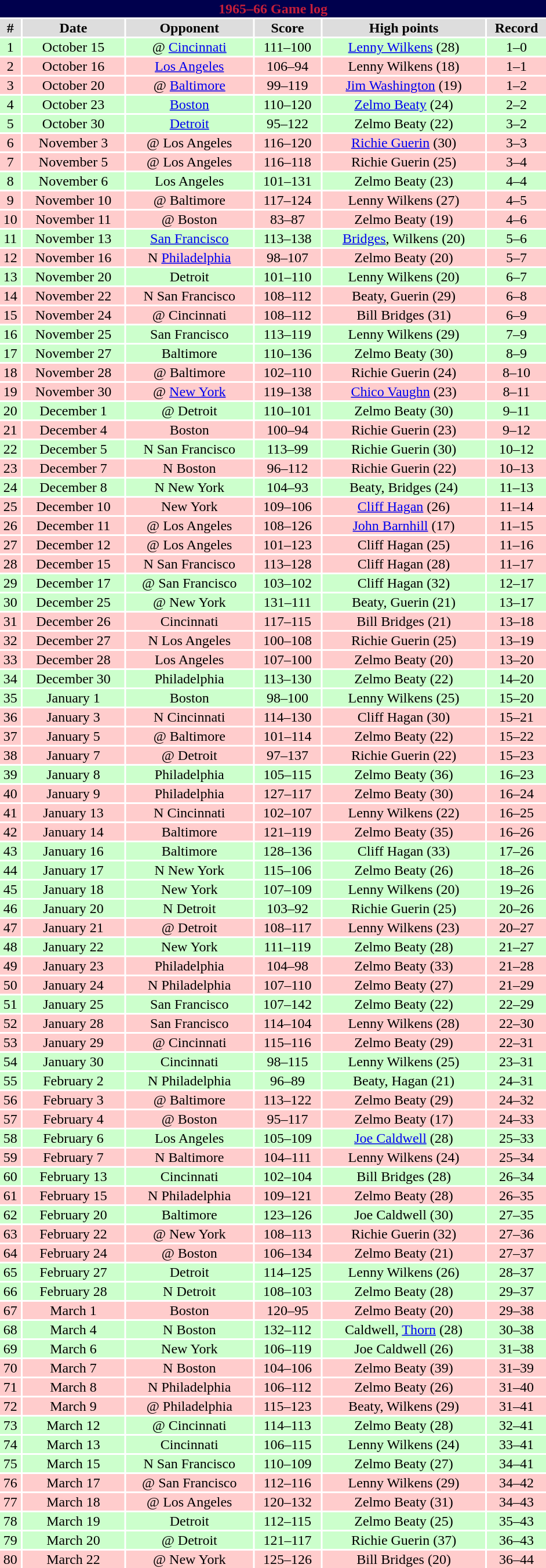<table class="toccolours collapsible" width=50% style="clear:both; margin:1.5em auto; text-align:center">
<tr>
<th colspan=11 style="background:#00004d; color:#C41E3A;">1965–66 Game log</th>
</tr>
<tr align="center" bgcolor="#dddddd">
<td><strong>#</strong></td>
<td><strong>Date</strong></td>
<td><strong>Opponent</strong></td>
<td><strong>Score</strong></td>
<td><strong>High points</strong></td>
<td><strong>Record</strong></td>
</tr>
<tr align="center" bgcolor="ccffcc">
<td>1</td>
<td>October 15</td>
<td>@ <a href='#'>Cincinnati</a></td>
<td>111–100</td>
<td><a href='#'>Lenny Wilkens</a> (28)</td>
<td>1–0</td>
</tr>
<tr align="center" bgcolor="ffcccc">
<td>2</td>
<td>October 16</td>
<td><a href='#'>Los Angeles</a></td>
<td>106–94</td>
<td>Lenny Wilkens (18)</td>
<td>1–1</td>
</tr>
<tr align="center" bgcolor="ffcccc">
<td>3</td>
<td>October 20</td>
<td>@ <a href='#'>Baltimore</a></td>
<td>99–119</td>
<td><a href='#'>Jim Washington</a> (19)</td>
<td>1–2</td>
</tr>
<tr align="center" bgcolor="ccffcc">
<td>4</td>
<td>October 23</td>
<td><a href='#'>Boston</a></td>
<td>110–120</td>
<td><a href='#'>Zelmo Beaty</a> (24)</td>
<td>2–2</td>
</tr>
<tr align="center" bgcolor="ccffcc">
<td>5</td>
<td>October 30</td>
<td><a href='#'>Detroit</a></td>
<td>95–122</td>
<td>Zelmo Beaty (22)</td>
<td>3–2</td>
</tr>
<tr align="center" bgcolor="ffcccc">
<td>6</td>
<td>November 3</td>
<td>@ Los Angeles</td>
<td>116–120</td>
<td><a href='#'>Richie Guerin</a> (30)</td>
<td>3–3</td>
</tr>
<tr align="center" bgcolor="ffcccc">
<td>7</td>
<td>November 5</td>
<td>@ Los Angeles</td>
<td>116–118</td>
<td>Richie Guerin (25)</td>
<td>3–4</td>
</tr>
<tr align="center" bgcolor="ccffcc">
<td>8</td>
<td>November 6</td>
<td>Los Angeles</td>
<td>101–131</td>
<td>Zelmo Beaty (23)</td>
<td>4–4</td>
</tr>
<tr align="center" bgcolor="ffcccc">
<td>9</td>
<td>November 10</td>
<td>@ Baltimore</td>
<td>117–124</td>
<td>Lenny Wilkens (27)</td>
<td>4–5</td>
</tr>
<tr align="center" bgcolor="ffcccc">
<td>10</td>
<td>November 11</td>
<td>@ Boston</td>
<td>83–87</td>
<td>Zelmo Beaty (19)</td>
<td>4–6</td>
</tr>
<tr align="center" bgcolor="ccffcc">
<td>11</td>
<td>November 13</td>
<td><a href='#'>San Francisco</a></td>
<td>113–138</td>
<td><a href='#'>Bridges</a>, Wilkens (20)</td>
<td>5–6</td>
</tr>
<tr align="center" bgcolor="ffcccc">
<td>12</td>
<td>November 16</td>
<td>N <a href='#'>Philadelphia</a></td>
<td>98–107</td>
<td>Zelmo Beaty (20)</td>
<td>5–7</td>
</tr>
<tr align="center" bgcolor="ccffcc">
<td>13</td>
<td>November 20</td>
<td>Detroit</td>
<td>101–110</td>
<td>Lenny Wilkens (20)</td>
<td>6–7</td>
</tr>
<tr align="center" bgcolor="ffcccc">
<td>14</td>
<td>November 22</td>
<td>N San Francisco</td>
<td>108–112</td>
<td>Beaty, Guerin (29)</td>
<td>6–8</td>
</tr>
<tr align="center" bgcolor="ffcccc">
<td>15</td>
<td>November 24</td>
<td>@ Cincinnati</td>
<td>108–112</td>
<td>Bill Bridges (31)</td>
<td>6–9</td>
</tr>
<tr align="center" bgcolor="ccffcc">
<td>16</td>
<td>November 25</td>
<td>San Francisco</td>
<td>113–119</td>
<td>Lenny Wilkens (29)</td>
<td>7–9</td>
</tr>
<tr align="center" bgcolor="ccffcc">
<td>17</td>
<td>November 27</td>
<td>Baltimore</td>
<td>110–136</td>
<td>Zelmo Beaty (30)</td>
<td>8–9</td>
</tr>
<tr align="center" bgcolor="ffcccc">
<td>18</td>
<td>November 28</td>
<td>@ Baltimore</td>
<td>102–110</td>
<td>Richie Guerin (24)</td>
<td>8–10</td>
</tr>
<tr align="center" bgcolor="ffcccc">
<td>19</td>
<td>November 30</td>
<td>@ <a href='#'>New York</a></td>
<td>119–138</td>
<td><a href='#'>Chico Vaughn</a> (23)</td>
<td>8–11</td>
</tr>
<tr align="center" bgcolor="ccffcc">
<td>20</td>
<td>December 1</td>
<td>@ Detroit</td>
<td>110–101</td>
<td>Zelmo Beaty (30)</td>
<td>9–11</td>
</tr>
<tr align="center" bgcolor="ffcccc">
<td>21</td>
<td>December 4</td>
<td>Boston</td>
<td>100–94</td>
<td>Richie Guerin (23)</td>
<td>9–12</td>
</tr>
<tr align="center" bgcolor="ccffcc">
<td>22</td>
<td>December 5</td>
<td>N San Francisco</td>
<td>113–99</td>
<td>Richie Guerin (30)</td>
<td>10–12</td>
</tr>
<tr align="center" bgcolor="ffcccc">
<td>23</td>
<td>December 7</td>
<td>N Boston</td>
<td>96–112</td>
<td>Richie Guerin (22)</td>
<td>10–13</td>
</tr>
<tr align="center" bgcolor="ccffcc">
<td>24</td>
<td>December 8</td>
<td>N New York</td>
<td>104–93</td>
<td>Beaty, Bridges (24)</td>
<td>11–13</td>
</tr>
<tr align="center" bgcolor="ffcccc">
<td>25</td>
<td>December 10</td>
<td>New York</td>
<td>109–106</td>
<td><a href='#'>Cliff Hagan</a> (26)</td>
<td>11–14</td>
</tr>
<tr align="center" bgcolor="ffcccc">
<td>26</td>
<td>December 11</td>
<td>@ Los Angeles</td>
<td>108–126</td>
<td><a href='#'>John Barnhill</a> (17)</td>
<td>11–15</td>
</tr>
<tr align="center" bgcolor="ffcccc">
<td>27</td>
<td>December 12</td>
<td>@ Los Angeles</td>
<td>101–123</td>
<td>Cliff Hagan (25)</td>
<td>11–16</td>
</tr>
<tr align="center" bgcolor="ffcccc">
<td>28</td>
<td>December 15</td>
<td>N San Francisco</td>
<td>113–128</td>
<td>Cliff Hagan (28)</td>
<td>11–17</td>
</tr>
<tr align="center" bgcolor="ccffcc">
<td>29</td>
<td>December 17</td>
<td>@ San Francisco</td>
<td>103–102</td>
<td>Cliff Hagan (32)</td>
<td>12–17</td>
</tr>
<tr align="center" bgcolor="ccffcc">
<td>30</td>
<td>December 25</td>
<td>@ New York</td>
<td>131–111</td>
<td>Beaty, Guerin (21)</td>
<td>13–17</td>
</tr>
<tr align="center" bgcolor="ffcccc">
<td>31</td>
<td>December 26</td>
<td>Cincinnati</td>
<td>117–115</td>
<td>Bill Bridges (21)</td>
<td>13–18</td>
</tr>
<tr align="center" bgcolor="ffcccc">
<td>32</td>
<td>December 27</td>
<td>N Los Angeles</td>
<td>100–108</td>
<td>Richie Guerin (25)</td>
<td>13–19</td>
</tr>
<tr align="center" bgcolor="ffcccc">
<td>33</td>
<td>December 28</td>
<td>Los Angeles</td>
<td>107–100</td>
<td>Zelmo Beaty (20)</td>
<td>13–20</td>
</tr>
<tr align="center" bgcolor="ccffcc">
<td>34</td>
<td>December 30</td>
<td>Philadelphia</td>
<td>113–130</td>
<td>Zelmo Beaty (22)</td>
<td>14–20</td>
</tr>
<tr align="center" bgcolor="ccffcc">
<td>35</td>
<td>January 1</td>
<td>Boston</td>
<td>98–100</td>
<td>Lenny Wilkens (25)</td>
<td>15–20</td>
</tr>
<tr align="center" bgcolor="ffcccc">
<td>36</td>
<td>January 3</td>
<td>N Cincinnati</td>
<td>114–130</td>
<td>Cliff Hagan (30)</td>
<td>15–21</td>
</tr>
<tr align="center" bgcolor="ffcccc">
<td>37</td>
<td>January 5</td>
<td>@ Baltimore</td>
<td>101–114</td>
<td>Zelmo Beaty (22)</td>
<td>15–22</td>
</tr>
<tr align="center" bgcolor="ffcccc">
<td>38</td>
<td>January 7</td>
<td>@ Detroit</td>
<td>97–137</td>
<td>Richie Guerin (22)</td>
<td>15–23</td>
</tr>
<tr align="center" bgcolor="ccffcc">
<td>39</td>
<td>January 8</td>
<td>Philadelphia</td>
<td>105–115</td>
<td>Zelmo Beaty (36)</td>
<td>16–23</td>
</tr>
<tr align="center" bgcolor="ffcccc">
<td>40</td>
<td>January 9</td>
<td>Philadelphia</td>
<td>127–117</td>
<td>Zelmo Beaty (30)</td>
<td>16–24</td>
</tr>
<tr align="center" bgcolor="ffcccc">
<td>41</td>
<td>January 13</td>
<td>N Cincinnati</td>
<td>102–107</td>
<td>Lenny Wilkens (22)</td>
<td>16–25</td>
</tr>
<tr align="center" bgcolor="ffcccc">
<td>42</td>
<td>January 14</td>
<td>Baltimore</td>
<td>121–119</td>
<td>Zelmo Beaty (35)</td>
<td>16–26</td>
</tr>
<tr align="center" bgcolor="ccffcc">
<td>43</td>
<td>January 16</td>
<td>Baltimore</td>
<td>128–136</td>
<td>Cliff Hagan (33)</td>
<td>17–26</td>
</tr>
<tr align="center" bgcolor="ccffcc">
<td>44</td>
<td>January 17</td>
<td>N New York</td>
<td>115–106</td>
<td>Zelmo Beaty (26)</td>
<td>18–26</td>
</tr>
<tr align="center" bgcolor="ccffcc">
<td>45</td>
<td>January 18</td>
<td>New York</td>
<td>107–109</td>
<td>Lenny Wilkens (20)</td>
<td>19–26</td>
</tr>
<tr align="center" bgcolor="ccffcc">
<td>46</td>
<td>January 20</td>
<td>N Detroit</td>
<td>103–92</td>
<td>Richie Guerin (25)</td>
<td>20–26</td>
</tr>
<tr align="center" bgcolor="ffcccc">
<td>47</td>
<td>January 21</td>
<td>@ Detroit</td>
<td>108–117</td>
<td>Lenny Wilkens (23)</td>
<td>20–27</td>
</tr>
<tr align="center" bgcolor="ccffcc">
<td>48</td>
<td>January 22</td>
<td>New York</td>
<td>111–119</td>
<td>Zelmo Beaty (28)</td>
<td>21–27</td>
</tr>
<tr align="center" bgcolor="ffcccc">
<td>49</td>
<td>January 23</td>
<td>Philadelphia</td>
<td>104–98</td>
<td>Zelmo Beaty (33)</td>
<td>21–28</td>
</tr>
<tr align="center" bgcolor="ffcccc">
<td>50</td>
<td>January 24</td>
<td>N Philadelphia</td>
<td>107–110</td>
<td>Zelmo Beaty (27)</td>
<td>21–29</td>
</tr>
<tr align="center" bgcolor="ccffcc">
<td>51</td>
<td>January 25</td>
<td>San Francisco</td>
<td>107–142</td>
<td>Zelmo Beaty (22)</td>
<td>22–29</td>
</tr>
<tr align="center" bgcolor="ffcccc">
<td>52</td>
<td>January 28</td>
<td>San Francisco</td>
<td>114–104</td>
<td>Lenny Wilkens (28)</td>
<td>22–30</td>
</tr>
<tr align="center" bgcolor="ffcccc">
<td>53</td>
<td>January 29</td>
<td>@ Cincinnati</td>
<td>115–116</td>
<td>Zelmo Beaty (29)</td>
<td>22–31</td>
</tr>
<tr align="center" bgcolor="ccffcc">
<td>54</td>
<td>January 30</td>
<td>Cincinnati</td>
<td>98–115</td>
<td>Lenny Wilkens (25)</td>
<td>23–31</td>
</tr>
<tr align="center" bgcolor="ccffcc">
<td>55</td>
<td>February 2</td>
<td>N Philadelphia</td>
<td>96–89</td>
<td>Beaty, Hagan (21)</td>
<td>24–31</td>
</tr>
<tr align="center" bgcolor="ffcccc">
<td>56</td>
<td>February 3</td>
<td>@ Baltimore</td>
<td>113–122</td>
<td>Zelmo Beaty (29)</td>
<td>24–32</td>
</tr>
<tr align="center" bgcolor="ffcccc">
<td>57</td>
<td>February 4</td>
<td>@ Boston</td>
<td>95–117</td>
<td>Zelmo Beaty (17)</td>
<td>24–33</td>
</tr>
<tr align="center" bgcolor="ccffcc">
<td>58</td>
<td>February 6</td>
<td>Los Angeles</td>
<td>105–109</td>
<td><a href='#'>Joe Caldwell</a> (28)</td>
<td>25–33</td>
</tr>
<tr align="center" bgcolor="ffcccc">
<td>59</td>
<td>February 7</td>
<td>N Baltimore</td>
<td>104–111</td>
<td>Lenny Wilkens (24)</td>
<td>25–34</td>
</tr>
<tr align="center" bgcolor="ccffcc">
<td>60</td>
<td>February 13</td>
<td>Cincinnati</td>
<td>102–104</td>
<td>Bill Bridges (28)</td>
<td>26–34</td>
</tr>
<tr align="center" bgcolor="ffcccc">
<td>61</td>
<td>February 15</td>
<td>N Philadelphia</td>
<td>109–121</td>
<td>Zelmo Beaty (28)</td>
<td>26–35</td>
</tr>
<tr align="center" bgcolor="ccffcc">
<td>62</td>
<td>February 20</td>
<td>Baltimore</td>
<td>123–126</td>
<td>Joe Caldwell (30)</td>
<td>27–35</td>
</tr>
<tr align="center" bgcolor="ffcccc">
<td>63</td>
<td>February 22</td>
<td>@ New York</td>
<td>108–113</td>
<td>Richie Guerin (32)</td>
<td>27–36</td>
</tr>
<tr align="center" bgcolor="ffcccc">
<td>64</td>
<td>February 24</td>
<td>@ Boston</td>
<td>106–134</td>
<td>Zelmo Beaty (21)</td>
<td>27–37</td>
</tr>
<tr align="center" bgcolor="ccffcc">
<td>65</td>
<td>February 27</td>
<td>Detroit</td>
<td>114–125</td>
<td>Lenny Wilkens (26)</td>
<td>28–37</td>
</tr>
<tr align="center" bgcolor="ccffcc">
<td>66</td>
<td>February 28</td>
<td>N Detroit</td>
<td>108–103</td>
<td>Zelmo Beaty (28)</td>
<td>29–37</td>
</tr>
<tr align="center" bgcolor="ffcccc">
<td>67</td>
<td>March 1</td>
<td>Boston</td>
<td>120–95</td>
<td>Zelmo Beaty (20)</td>
<td>29–38</td>
</tr>
<tr align="center" bgcolor="ccffcc">
<td>68</td>
<td>March 4</td>
<td>N Boston</td>
<td>132–112</td>
<td>Caldwell, <a href='#'>Thorn</a> (28)</td>
<td>30–38</td>
</tr>
<tr align="center" bgcolor="ccffcc">
<td>69</td>
<td>March 6</td>
<td>New York</td>
<td>106–119</td>
<td>Joe Caldwell (26)</td>
<td>31–38</td>
</tr>
<tr align="center" bgcolor="ffcccc">
<td>70</td>
<td>March 7</td>
<td>N Boston</td>
<td>104–106</td>
<td>Zelmo Beaty (39)</td>
<td>31–39</td>
</tr>
<tr align="center" bgcolor="ffcccc">
<td>71</td>
<td>March 8</td>
<td>N Philadelphia</td>
<td>106–112</td>
<td>Zelmo Beaty (26)</td>
<td>31–40</td>
</tr>
<tr align="center" bgcolor="ffcccc">
<td>72</td>
<td>March 9</td>
<td>@ Philadelphia</td>
<td>115–123</td>
<td>Beaty, Wilkens (29)</td>
<td>31–41</td>
</tr>
<tr align="center" bgcolor="ccffcc">
<td>73</td>
<td>March 12</td>
<td>@ Cincinnati</td>
<td>114–113</td>
<td>Zelmo Beaty (28)</td>
<td>32–41</td>
</tr>
<tr align="center" bgcolor="ccffcc">
<td>74</td>
<td>March 13</td>
<td>Cincinnati</td>
<td>106–115</td>
<td>Lenny Wilkens (24)</td>
<td>33–41</td>
</tr>
<tr align="center" bgcolor="ccffcc">
<td>75</td>
<td>March 15</td>
<td>N San Francisco</td>
<td>110–109</td>
<td>Zelmo Beaty (27)</td>
<td>34–41</td>
</tr>
<tr align="center" bgcolor="ffcccc">
<td>76</td>
<td>March 17</td>
<td>@ San Francisco</td>
<td>112–116</td>
<td>Lenny Wilkens (29)</td>
<td>34–42</td>
</tr>
<tr align="center" bgcolor="ffcccc">
<td>77</td>
<td>March 18</td>
<td>@ Los Angeles</td>
<td>120–132</td>
<td>Zelmo Beaty (31)</td>
<td>34–43</td>
</tr>
<tr align="center" bgcolor="ccffcc">
<td>78</td>
<td>March 19</td>
<td>Detroit</td>
<td>112–115</td>
<td>Zelmo Beaty (25)</td>
<td>35–43</td>
</tr>
<tr align="center" bgcolor="ccffcc">
<td>79</td>
<td>March 20</td>
<td>@ Detroit</td>
<td>121–117</td>
<td>Richie Guerin (37)</td>
<td>36–43</td>
</tr>
<tr align="center" bgcolor="ffcccc">
<td>80</td>
<td>March 22</td>
<td>@ New York</td>
<td>125–126</td>
<td>Bill Bridges (20)</td>
<td>36–44</td>
</tr>
</table>
